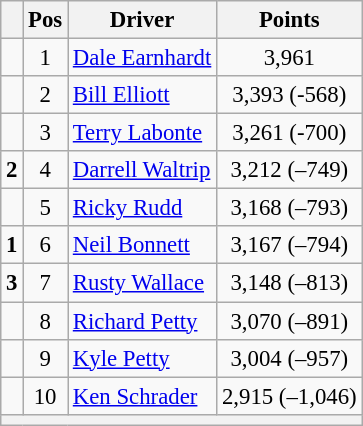<table class="wikitable" style="font-size: 95%;">
<tr>
<th></th>
<th>Pos</th>
<th>Driver</th>
<th>Points</th>
</tr>
<tr>
<td align="left"></td>
<td style="text-align:center;">1</td>
<td><a href='#'>Dale Earnhardt</a></td>
<td style="text-align:center;">3,961</td>
</tr>
<tr>
<td align="left"></td>
<td style="text-align:center;">2</td>
<td><a href='#'>Bill Elliott</a></td>
<td style="text-align:center;">3,393 (-568)</td>
</tr>
<tr>
<td align="left"></td>
<td style="text-align:center;">3</td>
<td><a href='#'>Terry Labonte</a></td>
<td style="text-align:center;">3,261 (-700)</td>
</tr>
<tr>
<td align="left">  <strong>2</strong></td>
<td style="text-align:center;">4</td>
<td><a href='#'>Darrell Waltrip</a></td>
<td style="text-align:center;">3,212 (–749)</td>
</tr>
<tr>
<td align="left"></td>
<td style="text-align:center;">5</td>
<td><a href='#'>Ricky Rudd</a></td>
<td style="text-align:center;">3,168 (–793)</td>
</tr>
<tr>
<td align="left">  <strong>1</strong></td>
<td style="text-align:center;">6</td>
<td><a href='#'>Neil Bonnett</a></td>
<td style="text-align:center;">3,167 (–794)</td>
</tr>
<tr>
<td align="left">  <strong>3</strong></td>
<td style="text-align:center;">7</td>
<td><a href='#'>Rusty Wallace</a></td>
<td style="text-align:center;">3,148 (–813)</td>
</tr>
<tr>
<td align="left"></td>
<td style="text-align:center;">8</td>
<td><a href='#'>Richard Petty</a></td>
<td style="text-align:center;">3,070 (–891)</td>
</tr>
<tr>
<td align="left"></td>
<td style="text-align:center;">9</td>
<td><a href='#'>Kyle Petty</a></td>
<td style="text-align:center;">3,004 (–957)</td>
</tr>
<tr>
<td align="left"></td>
<td style="text-align:center;">10</td>
<td><a href='#'>Ken Schrader</a></td>
<td style="text-align:center;">2,915 (–1,046)</td>
</tr>
<tr class="sortbottom">
<th colspan="9"></th>
</tr>
</table>
